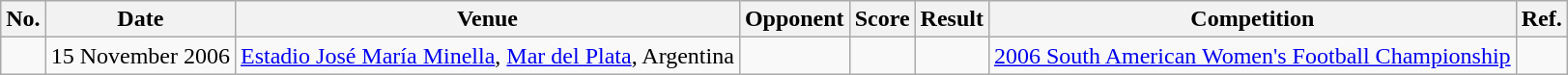<table class="wikitable">
<tr>
<th>No.</th>
<th>Date</th>
<th>Venue</th>
<th>Opponent</th>
<th>Score</th>
<th>Result</th>
<th>Competition</th>
<th>Ref.</th>
</tr>
<tr>
<td></td>
<td>15 November 2006</td>
<td><a href='#'>Estadio José María Minella</a>, <a href='#'>Mar del Plata</a>, Argentina</td>
<td></td>
<td></td>
<td></td>
<td><a href='#'>2006 South American Women's Football Championship</a></td>
<td></td>
</tr>
</table>
